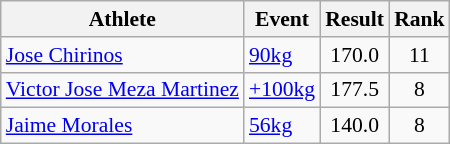<table class=wikitable style="font-size:90%">
<tr>
<th>Athlete</th>
<th>Event</th>
<th>Result</th>
<th>Rank</th>
</tr>
<tr>
<td><a href='#'>Jose Chirinos</a></td>
<td><a href='#'>90kg</a></td>
<td style="text-align:center;">170.0</td>
<td style="text-align:center;">11</td>
</tr>
<tr>
<td><a href='#'>Victor Jose Meza Martinez</a></td>
<td><a href='#'>+100kg</a></td>
<td style="text-align:center;">177.5</td>
<td style="text-align:center;">8</td>
</tr>
<tr>
<td><a href='#'>Jaime Morales</a></td>
<td><a href='#'>56kg</a></td>
<td style="text-align:center;">140.0</td>
<td style="text-align:center;">8</td>
</tr>
</table>
